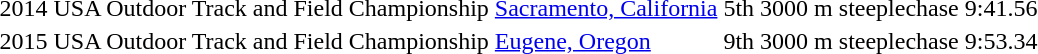<table>
<tr>
<td>2014</td>
<td>USA Outdoor Track and Field Championship</td>
<td><a href='#'>Sacramento, California</a></td>
<td>5th</td>
<td>3000 m steeplechase</td>
<td>9:41.56</td>
</tr>
<tr>
<td>2015</td>
<td>USA Outdoor Track and Field Championship</td>
<td><a href='#'>Eugene, Oregon</a></td>
<td>9th</td>
<td>3000 m steeplechase</td>
<td>9:53.34</td>
</tr>
</table>
